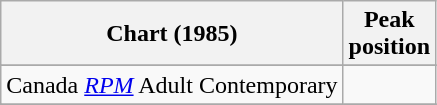<table class="wikitable sortable">
<tr>
<th>Chart (1985)</th>
<th>Peak<br>position</th>
</tr>
<tr>
</tr>
<tr>
</tr>
<tr>
<td>Canada <em><a href='#'>RPM</a></em> Adult Contemporary</td>
<td></td>
</tr>
<tr>
</tr>
<tr>
</tr>
<tr>
</tr>
</table>
